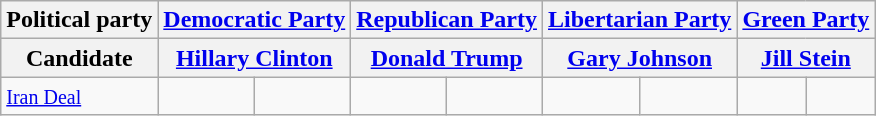<table class="wikitable sortable">
<tr>
<th>Political party</th>
<th colspan="2" style="text-align:center;"><a href='#'>Democratic Party</a></th>
<th colspan="2" style="text-align:center;"><a href='#'>Republican Party</a></th>
<th colspan="2" style="text-align:center;"><a href='#'>Libertarian Party</a></th>
<th colspan="2" style="text-align:center;"><a href='#'>Green Party</a></th>
</tr>
<tr>
<th>Candidate</th>
<th colspan="2" style="text-align:center;"><a href='#'>Hillary Clinton</a></th>
<th colspan="2" style="text-align:center;"><a href='#'>Donald Trump</a></th>
<th colspan="2" style="text-align:center;"><a href='#'>Gary Johnson</a></th>
<th colspan="2" style="text-align:center;"><a href='#'>Jill Stein</a></th>
</tr>
<tr>
<td><small><a href='#'>Iran Deal</a></small></td>
<td></td>
<td></td>
<td></td>
<td></td>
<td></td>
<td></td>
<td></td>
<td></td>
</tr>
</table>
